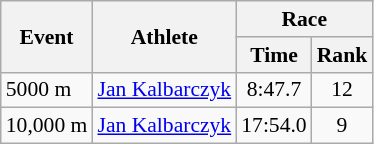<table class="wikitable" border="1" style="font-size:90%">
<tr>
<th rowspan=2>Event</th>
<th rowspan=2>Athlete</th>
<th colspan=2>Race</th>
</tr>
<tr>
<th>Time</th>
<th>Rank</th>
</tr>
<tr>
<td>5000 m</td>
<td><a href='#'>Jan Kalbarczyk</a></td>
<td align=center>8:47.7</td>
<td align=center>12</td>
</tr>
<tr>
<td>10,000 m</td>
<td><a href='#'>Jan Kalbarczyk</a></td>
<td align=center>17:54.0</td>
<td align=center>9</td>
</tr>
</table>
